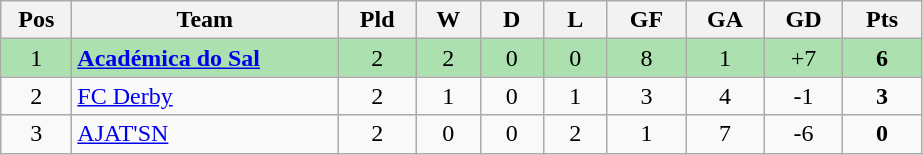<table class="wikitable" style="text-align: center;">
<tr>
<th style="width: 40px;">Pos</th>
<th style="width: 170px;">Team</th>
<th style="width: 45px;">Pld</th>
<th style="width: 35px;">W</th>
<th style="width: 35px;">D</th>
<th style="width: 35px;">L</th>
<th style="width: 45px;">GF</th>
<th style="width: 45px;">GA</th>
<th style="width: 45px;">GD</th>
<th style="width: 45px;">Pts</th>
</tr>
<tr style="background:#ACE1AF;">
<td>1</td>
<td style="text-align: left;"><strong><a href='#'>Académica do Sal</a></strong></td>
<td>2</td>
<td>2</td>
<td>0</td>
<td>0</td>
<td>8</td>
<td>1</td>
<td>+7</td>
<td><strong>6</strong></td>
</tr>
<tr>
<td>2</td>
<td style="text-align: left;"><a href='#'>FC Derby</a></td>
<td>2</td>
<td>1</td>
<td>0</td>
<td>1</td>
<td>3</td>
<td>4</td>
<td>-1</td>
<td><strong>3</strong></td>
</tr>
<tr>
<td>3</td>
<td style="text-align: left;"><a href='#'>AJAT'SN</a></td>
<td>2</td>
<td>0</td>
<td>0</td>
<td>2</td>
<td>1</td>
<td>7</td>
<td>-6</td>
<td><strong>0</strong></td>
</tr>
</table>
